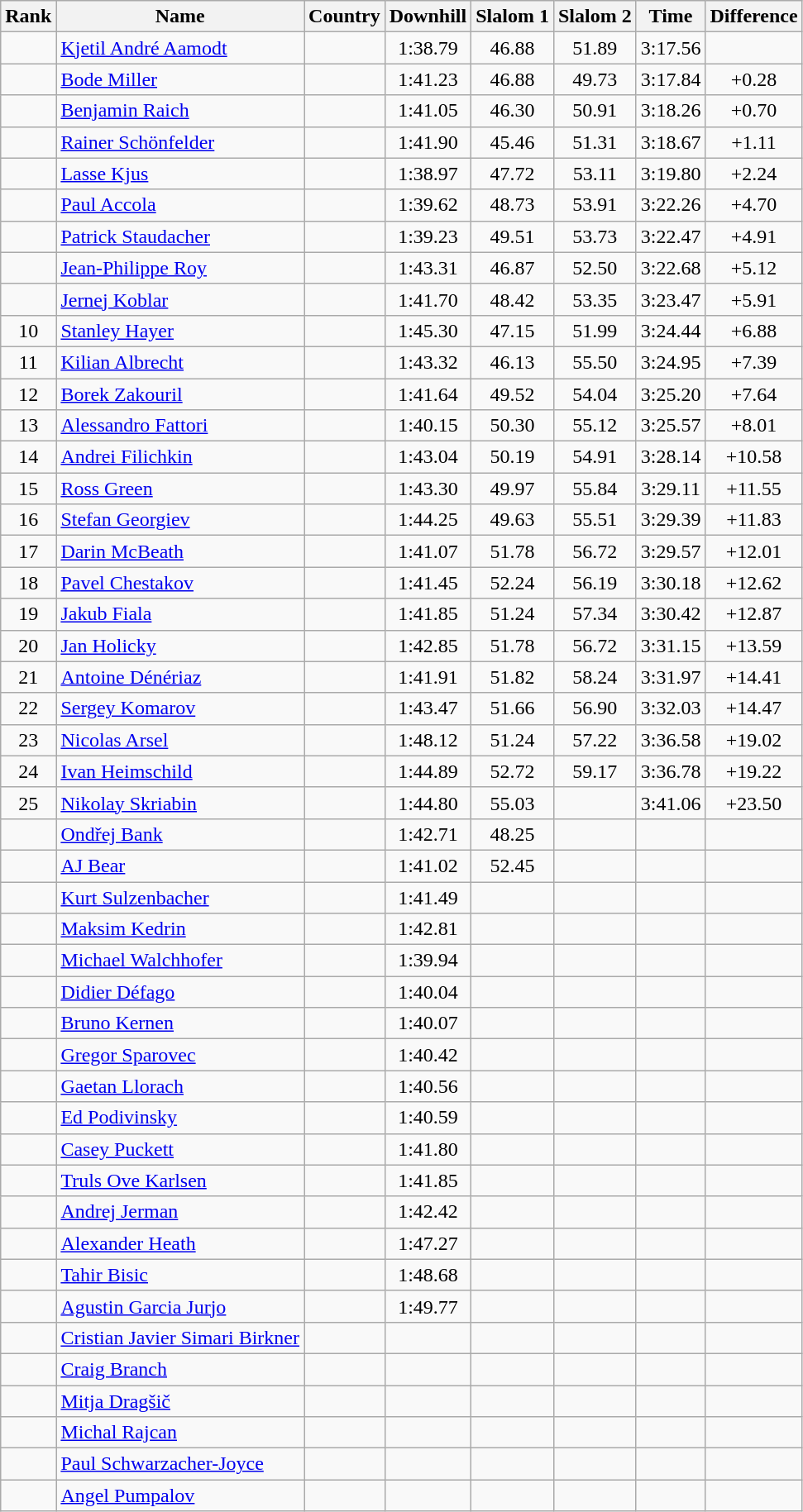<table class="wikitable sortable" style="text-align:center">
<tr>
<th>Rank</th>
<th>Name</th>
<th>Country</th>
<th>Downhill</th>
<th>Slalom 1</th>
<th>Slalom 2</th>
<th>Time</th>
<th>Difference</th>
</tr>
<tr>
<td></td>
<td align=left><a href='#'>Kjetil André Aamodt</a></td>
<td align=left></td>
<td>1:38.79</td>
<td>46.88</td>
<td>51.89</td>
<td>3:17.56</td>
<td></td>
</tr>
<tr>
<td></td>
<td align=left><a href='#'>Bode Miller</a></td>
<td align=left></td>
<td>1:41.23</td>
<td>46.88</td>
<td>49.73</td>
<td>3:17.84</td>
<td>+0.28</td>
</tr>
<tr>
<td></td>
<td align=left><a href='#'>Benjamin Raich</a></td>
<td align=left></td>
<td>1:41.05</td>
<td>46.30</td>
<td>50.91</td>
<td>3:18.26</td>
<td>+0.70</td>
</tr>
<tr>
<td></td>
<td align=left><a href='#'>Rainer Schönfelder</a></td>
<td align=left></td>
<td>1:41.90</td>
<td>45.46</td>
<td>51.31</td>
<td>3:18.67</td>
<td>+1.11</td>
</tr>
<tr>
<td></td>
<td align=left><a href='#'>Lasse Kjus</a></td>
<td align=left></td>
<td>1:38.97</td>
<td>47.72</td>
<td>53.11</td>
<td>3:19.80</td>
<td>+2.24</td>
</tr>
<tr>
<td></td>
<td align=left><a href='#'>Paul Accola</a></td>
<td align=left></td>
<td>1:39.62</td>
<td>48.73</td>
<td>53.91</td>
<td>3:22.26</td>
<td>+4.70</td>
</tr>
<tr>
<td></td>
<td align=left><a href='#'>Patrick Staudacher</a></td>
<td align=left></td>
<td>1:39.23</td>
<td>49.51</td>
<td>53.73</td>
<td>3:22.47</td>
<td>+4.91</td>
</tr>
<tr>
<td></td>
<td align=left><a href='#'>Jean-Philippe Roy</a></td>
<td align=left></td>
<td>1:43.31</td>
<td>46.87</td>
<td>52.50</td>
<td>3:22.68</td>
<td>+5.12</td>
</tr>
<tr>
<td></td>
<td align=left><a href='#'>Jernej Koblar</a></td>
<td align=left></td>
<td>1:41.70</td>
<td>48.42</td>
<td>53.35</td>
<td>3:23.47</td>
<td>+5.91</td>
</tr>
<tr>
<td>10</td>
<td align=left><a href='#'>Stanley Hayer</a></td>
<td align=left></td>
<td>1:45.30</td>
<td>47.15</td>
<td>51.99</td>
<td>3:24.44</td>
<td>+6.88</td>
</tr>
<tr>
<td>11</td>
<td align=left><a href='#'>Kilian Albrecht</a></td>
<td align=left></td>
<td>1:43.32</td>
<td>46.13</td>
<td>55.50</td>
<td>3:24.95</td>
<td>+7.39</td>
</tr>
<tr>
<td>12</td>
<td align=left><a href='#'>Borek Zakouril</a></td>
<td align=left></td>
<td>1:41.64</td>
<td>49.52</td>
<td>54.04</td>
<td>3:25.20</td>
<td>+7.64</td>
</tr>
<tr>
<td>13</td>
<td align=left><a href='#'>Alessandro Fattori</a></td>
<td align=left></td>
<td>1:40.15</td>
<td>50.30</td>
<td>55.12</td>
<td>3:25.57</td>
<td>+8.01</td>
</tr>
<tr>
<td>14</td>
<td align=left><a href='#'>Andrei Filichkin</a></td>
<td align=left></td>
<td>1:43.04</td>
<td>50.19</td>
<td>54.91</td>
<td>3:28.14</td>
<td>+10.58</td>
</tr>
<tr>
<td>15</td>
<td align=left><a href='#'>Ross Green</a></td>
<td align=left></td>
<td>1:43.30</td>
<td>49.97</td>
<td>55.84</td>
<td>3:29.11</td>
<td>+11.55</td>
</tr>
<tr>
<td>16</td>
<td align=left><a href='#'>Stefan Georgiev</a></td>
<td align=left></td>
<td>1:44.25</td>
<td>49.63</td>
<td>55.51</td>
<td>3:29.39</td>
<td>+11.83</td>
</tr>
<tr>
<td>17</td>
<td align=left><a href='#'>Darin McBeath</a></td>
<td align=left></td>
<td>1:41.07</td>
<td>51.78</td>
<td>56.72</td>
<td>3:29.57</td>
<td>+12.01</td>
</tr>
<tr>
<td>18</td>
<td align=left><a href='#'>Pavel Chestakov</a></td>
<td align=left></td>
<td>1:41.45</td>
<td>52.24</td>
<td>56.19</td>
<td>3:30.18</td>
<td>+12.62</td>
</tr>
<tr>
<td>19</td>
<td align=left><a href='#'>Jakub Fiala</a></td>
<td align=left></td>
<td>1:41.85</td>
<td>51.24</td>
<td>57.34</td>
<td>3:30.42</td>
<td>+12.87</td>
</tr>
<tr>
<td>20</td>
<td align=left><a href='#'>Jan Holicky</a></td>
<td align=left></td>
<td>1:42.85</td>
<td>51.78</td>
<td>56.72</td>
<td>3:31.15</td>
<td>+13.59</td>
</tr>
<tr>
<td>21</td>
<td align=left><a href='#'>Antoine Dénériaz</a></td>
<td align=left></td>
<td>1:41.91</td>
<td>51.82</td>
<td>58.24</td>
<td>3:31.97</td>
<td>+14.41</td>
</tr>
<tr>
<td>22</td>
<td align=left><a href='#'>Sergey Komarov</a></td>
<td align=left></td>
<td>1:43.47</td>
<td>51.66</td>
<td>56.90</td>
<td>3:32.03</td>
<td>+14.47</td>
</tr>
<tr>
<td>23</td>
<td align=left><a href='#'>Nicolas Arsel</a></td>
<td align=left></td>
<td>1:48.12</td>
<td>51.24</td>
<td>57.22</td>
<td>3:36.58</td>
<td>+19.02</td>
</tr>
<tr>
<td>24</td>
<td align=left><a href='#'>Ivan Heimschild</a></td>
<td align=left></td>
<td>1:44.89</td>
<td>52.72</td>
<td>59.17</td>
<td>3:36.78</td>
<td>+19.22</td>
</tr>
<tr>
<td>25</td>
<td align=left><a href='#'>Nikolay Skriabin</a></td>
<td align=left></td>
<td>1:44.80</td>
<td>55.03</td>
<td></td>
<td>3:41.06</td>
<td>+23.50</td>
</tr>
<tr>
<td></td>
<td align=left><a href='#'>Ondřej Bank</a></td>
<td align=left></td>
<td>1:42.71</td>
<td>48.25</td>
<td></td>
<td></td>
<td></td>
</tr>
<tr>
<td></td>
<td align=left><a href='#'>AJ Bear</a></td>
<td align=left></td>
<td>1:41.02</td>
<td>52.45</td>
<td></td>
<td></td>
<td></td>
</tr>
<tr>
<td></td>
<td align=left><a href='#'>Kurt Sulzenbacher</a></td>
<td align=left></td>
<td>1:41.49</td>
<td></td>
<td></td>
<td></td>
<td></td>
</tr>
<tr>
<td></td>
<td align=left><a href='#'>Maksim Kedrin</a></td>
<td align=left></td>
<td>1:42.81</td>
<td></td>
<td></td>
<td></td>
<td></td>
</tr>
<tr>
<td></td>
<td align=left><a href='#'>Michael Walchhofer</a></td>
<td align=left></td>
<td>1:39.94</td>
<td></td>
<td></td>
<td></td>
<td></td>
</tr>
<tr>
<td></td>
<td align=left><a href='#'>Didier Défago</a></td>
<td align=left></td>
<td>1:40.04</td>
<td></td>
<td></td>
<td></td>
<td></td>
</tr>
<tr>
<td></td>
<td align=left><a href='#'>Bruno Kernen</a></td>
<td align=left></td>
<td>1:40.07</td>
<td></td>
<td></td>
<td></td>
<td></td>
</tr>
<tr>
<td></td>
<td align=left><a href='#'>Gregor Sparovec</a></td>
<td align=left></td>
<td>1:40.42</td>
<td></td>
<td></td>
<td></td>
<td></td>
</tr>
<tr>
<td></td>
<td align=left><a href='#'>Gaetan Llorach</a></td>
<td align=left></td>
<td>1:40.56</td>
<td></td>
<td></td>
<td></td>
<td></td>
</tr>
<tr>
<td></td>
<td align=left><a href='#'>Ed Podivinsky</a></td>
<td align=left></td>
<td>1:40.59</td>
<td></td>
<td></td>
<td></td>
<td></td>
</tr>
<tr>
<td></td>
<td align=left><a href='#'>Casey Puckett</a></td>
<td align=left></td>
<td>1:41.80</td>
<td></td>
<td></td>
<td></td>
<td></td>
</tr>
<tr>
<td></td>
<td align=left><a href='#'>Truls Ove Karlsen</a></td>
<td align=left></td>
<td>1:41.85</td>
<td></td>
<td></td>
<td></td>
<td></td>
</tr>
<tr>
<td></td>
<td align=left><a href='#'>Andrej Jerman</a></td>
<td align=left></td>
<td>1:42.42</td>
<td></td>
<td></td>
<td></td>
<td></td>
</tr>
<tr>
<td></td>
<td align=left><a href='#'>Alexander Heath</a></td>
<td align=left></td>
<td>1:47.27</td>
<td></td>
<td></td>
<td></td>
<td></td>
</tr>
<tr>
<td></td>
<td align=left><a href='#'>Tahir Bisic</a></td>
<td align=left></td>
<td>1:48.68</td>
<td></td>
<td></td>
<td></td>
<td></td>
</tr>
<tr>
<td></td>
<td align=left><a href='#'>Agustin Garcia Jurjo</a></td>
<td align=left></td>
<td>1:49.77</td>
<td></td>
<td></td>
<td></td>
<td></td>
</tr>
<tr>
<td></td>
<td align=left><a href='#'>Cristian Javier Simari Birkner</a></td>
<td align=left></td>
<td></td>
<td></td>
<td></td>
<td></td>
<td></td>
</tr>
<tr>
<td></td>
<td align=left><a href='#'>Craig Branch</a></td>
<td align=left></td>
<td></td>
<td></td>
<td></td>
<td></td>
<td></td>
</tr>
<tr>
<td></td>
<td align=left><a href='#'>Mitja Dragšič</a></td>
<td align=left></td>
<td></td>
<td></td>
<td></td>
<td></td>
<td></td>
</tr>
<tr>
<td></td>
<td align=left><a href='#'>Michal Rajcan</a></td>
<td align=left></td>
<td></td>
<td></td>
<td></td>
<td></td>
<td></td>
</tr>
<tr>
<td></td>
<td align=left><a href='#'>Paul Schwarzacher-Joyce</a></td>
<td align=left></td>
<td></td>
<td></td>
<td></td>
<td></td>
<td></td>
</tr>
<tr>
<td></td>
<td align=left><a href='#'>Angel Pumpalov</a></td>
<td align=left></td>
<td></td>
<td></td>
<td></td>
<td></td>
<td></td>
</tr>
</table>
